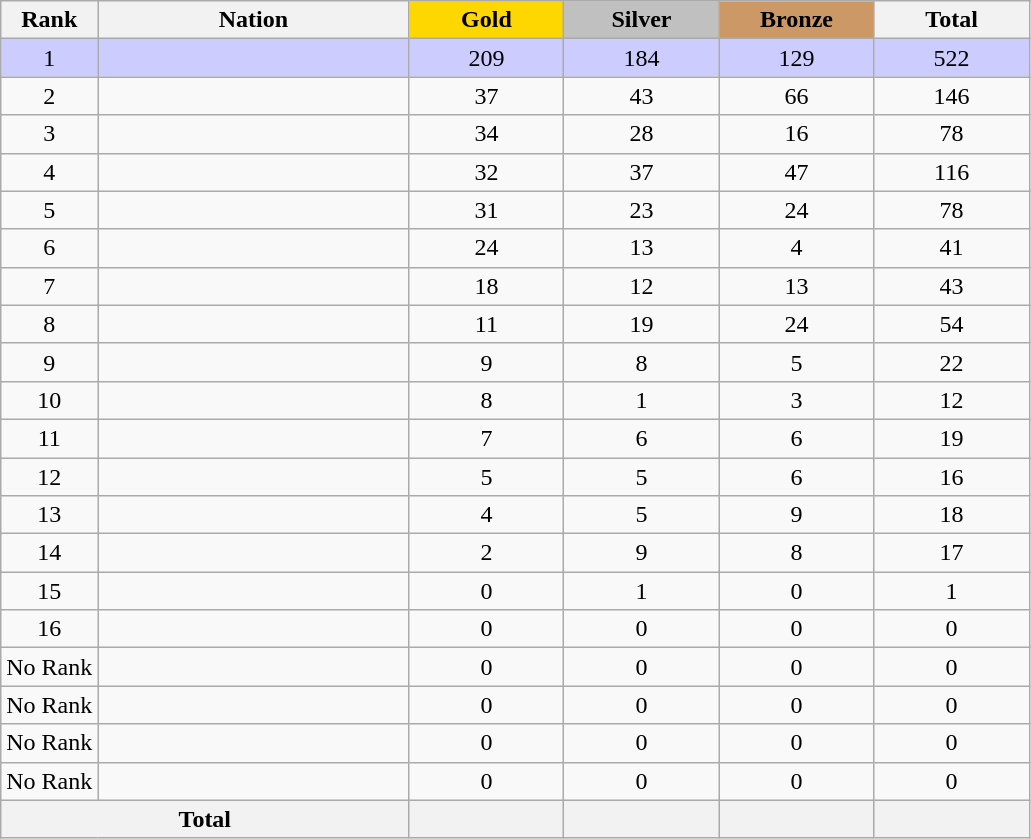<table class="wikitable sortable plainrowheaders" style="text-align: center">
<tr>
<th scope="col">Rank</th>
<th scope="col" style="width:200px">Nation</th>
<th scope="col" style="background-color:gold; width:6em;">Gold</th>
<th scope="col" style="background-color:silver; width:6em;">Silver</th>
<th scope="col" style="background-color:#cc9966; width:6em;">Bronze</th>
<th scope="col" style="width:6em;">Total</th>
</tr>
<tr style="background:#ccf;">
<td>1</td>
<td align=left></td>
<td>209</td>
<td>184</td>
<td>129</td>
<td>522</td>
</tr>
<tr>
<td>2</td>
<td align=left></td>
<td>37</td>
<td>43</td>
<td>66</td>
<td>146</td>
</tr>
<tr>
<td>3</td>
<td align=left></td>
<td>34</td>
<td>28</td>
<td>16</td>
<td>78</td>
</tr>
<tr>
<td>4</td>
<td align=left></td>
<td>32</td>
<td>37</td>
<td>47</td>
<td>116</td>
</tr>
<tr>
<td>5</td>
<td align=left></td>
<td>31</td>
<td>23</td>
<td>24</td>
<td>78</td>
</tr>
<tr>
<td>6</td>
<td align=left></td>
<td>24</td>
<td>13</td>
<td>4</td>
<td>41</td>
</tr>
<tr>
<td>7</td>
<td align=left></td>
<td>18</td>
<td>12</td>
<td>13</td>
<td>43</td>
</tr>
<tr>
<td>8</td>
<td align=left></td>
<td>11</td>
<td>19</td>
<td>24</td>
<td>54</td>
</tr>
<tr>
<td>9</td>
<td align=left></td>
<td>9</td>
<td>8</td>
<td>5</td>
<td>22</td>
</tr>
<tr>
<td>10</td>
<td align=left></td>
<td>8</td>
<td>1</td>
<td>3</td>
<td>12</td>
</tr>
<tr>
<td>11</td>
<td align=left></td>
<td>7</td>
<td>6</td>
<td>6</td>
<td>19</td>
</tr>
<tr>
<td>12</td>
<td align=left></td>
<td>5</td>
<td>5</td>
<td>6</td>
<td>16</td>
</tr>
<tr>
<td>13</td>
<td align=left></td>
<td>4</td>
<td>5</td>
<td>9</td>
<td>18</td>
</tr>
<tr>
<td>14</td>
<td align=left></td>
<td>2</td>
<td>9</td>
<td>8</td>
<td>17</td>
</tr>
<tr>
<td>15</td>
<td align=left></td>
<td>0</td>
<td>1</td>
<td>0</td>
<td>1</td>
</tr>
<tr>
<td>16</td>
<td align=left></td>
<td>0</td>
<td>0</td>
<td>0</td>
<td>0</td>
</tr>
<tr>
<td>No Rank</td>
<td align=left></td>
<td>0</td>
<td>0</td>
<td>0</td>
<td>0</td>
</tr>
<tr>
<td>No Rank</td>
<td align=left></td>
<td>0</td>
<td>0</td>
<td>0</td>
<td>0</td>
</tr>
<tr>
<td>No Rank</td>
<td align=left></td>
<td>0</td>
<td>0</td>
<td>0</td>
<td>0</td>
</tr>
<tr>
<td>No Rank</td>
<td align=left></td>
<td>0</td>
<td>0</td>
<td>0</td>
<td>0</td>
</tr>
<tr>
<th colspan=2>Total</th>
<th></th>
<th></th>
<th></th>
<th></th>
</tr>
</table>
